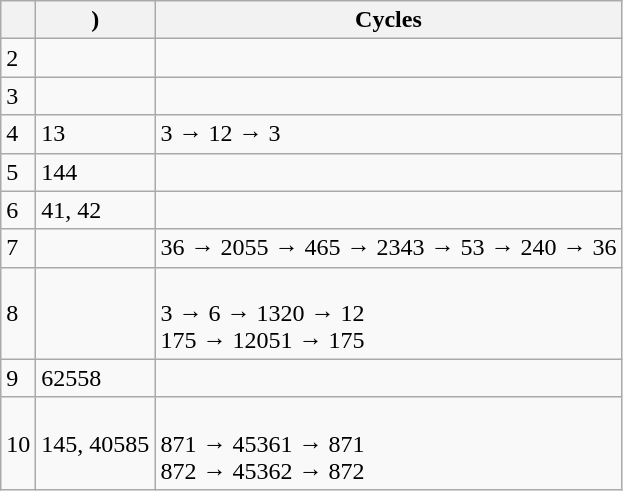<table class="wikitable" border="1">
<tr>
<th></th>
<th>)</th>
<th>Cycles</th>
</tr>
<tr>
<td>2</td>
<td></td>
<td></td>
</tr>
<tr>
<td>3</td>
<td></td>
<td></td>
</tr>
<tr>
<td>4</td>
<td>13</td>
<td>3 → 12 → 3</td>
</tr>
<tr>
<td>5</td>
<td>144</td>
<td></td>
</tr>
<tr>
<td>6</td>
<td>41, 42</td>
<td></td>
</tr>
<tr>
<td>7</td>
<td></td>
<td>36 → 2055 → 465 → 2343 → 53 → 240 → 36</td>
</tr>
<tr>
<td>8</td>
<td></td>
<td><br>3 → 6 → 1320 → 12<br>175 → 12051 → 175</td>
</tr>
<tr>
<td>9</td>
<td>62558</td>
<td></td>
</tr>
<tr>
<td>10</td>
<td>145, 40585</td>
<td><br>871 → 45361 → 871<br>872 → 45362 → 872</td>
</tr>
</table>
